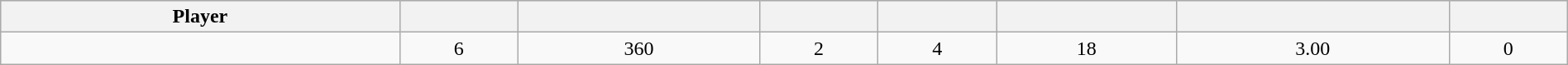<table class="wikitable sortable" style="width:100%;">
<tr style="text-align:center; background:#ddd;">
<th>Player</th>
<th></th>
<th></th>
<th></th>
<th></th>
<th></th>
<th></th>
<th></th>
</tr>
<tr align=center>
<td></td>
<td>6</td>
<td>360</td>
<td>2</td>
<td>4</td>
<td>18</td>
<td>3.00</td>
<td>0</td>
</tr>
</table>
